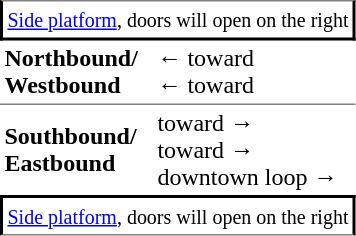<table table border=0 cellspacing=0 cellpadding=3>
<tr>
<td style="border-bottom:solid 2px black;border-right:solid 2px black;border-left:solid 2px black;border-top:solid 1px gray;text-align:center;" colspan=2><small><a href='#'>Side platform</a>, doors will open on the right</small></td>
</tr>
<tr>
<td style="border-bottom:solid 1px gray;"><strong>Northbound/<br>Westbound</strong></td>
<td style="border-bottom:solid 1px gray;">← <strong></strong> toward  <br>← <strong></strong> toward  </td>
</tr>
<tr>
<td style="border-bottom:solid 0px gray;"><strong>Southbound/<br>Eastbound</strong></td>
<td style="border-bottom:solid 0px gray;"> <strong></strong> toward   →<br> <strong></strong> toward   →<br> <strong></strong> downtown loop  →</td>
</tr>
<tr>
<td style="border-top:solid 2px black;border-right:solid 2px black;border-left:solid 2px black;border-bottom:solid 1px gray;text-align:center;" colspan=2><small><a href='#'>Side platform</a>, doors will open on the right</small></td>
</tr>
</table>
